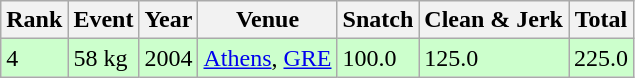<table class="wikitable">
<tr>
<th>Rank</th>
<th>Event</th>
<th>Year</th>
<th>Venue</th>
<th>Snatch</th>
<th>Clean & Jerk</th>
<th>Total</th>
</tr>
<tr bgcolor=#CCFFCC>
<td>4</td>
<td>58 kg</td>
<td>2004</td>
<td><a href='#'>Athens</a>, <a href='#'>GRE</a></td>
<td>100.0</td>
<td>125.0</td>
<td>225.0</td>
</tr>
</table>
